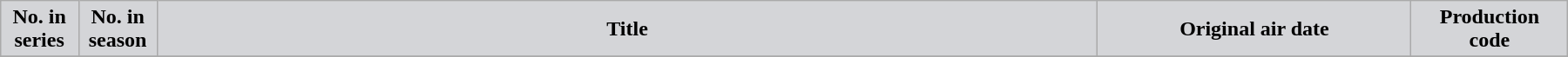<table class="wikitable plainrowheaders" width="95%" style="margin:auto;">
<tr>
<th width="5%" style="background-color: #d4d5d8; color:#000000;">No. in<br>series</th>
<th width="5%" style="background-color: #d4d5d8; color:#000000;">No. in<br>season</th>
<th style="background-color: #d4d5d8; color:#000000;">Title</th>
<th width="20%" style="background-color: #d4d5d8; color:#000000;">Original air date</th>
<th width="10%" style="background-color: #d4d5d8; color:#000000;">Production<br>code</th>
</tr>
<tr }>
</tr>
</table>
